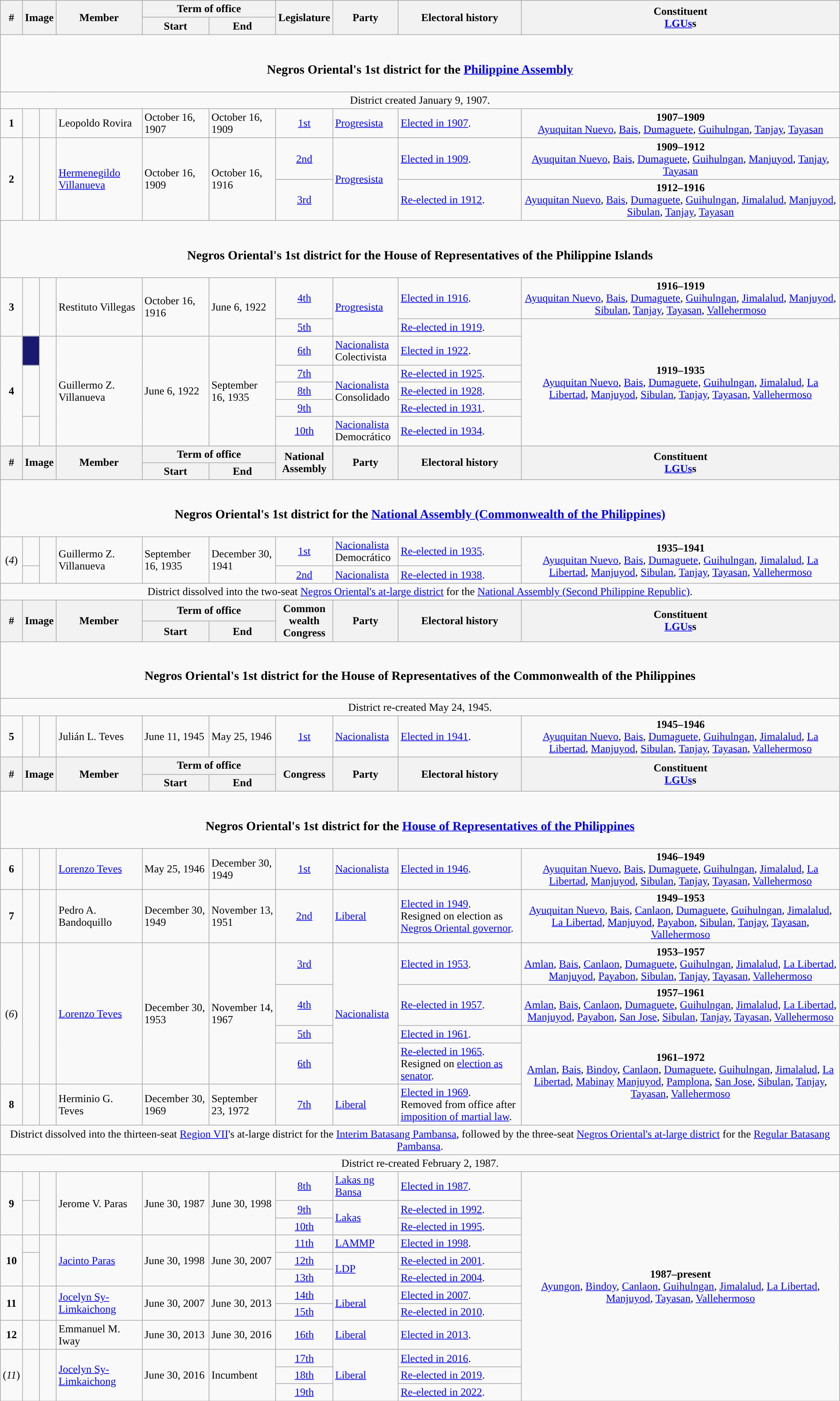<table class=wikitable>
<tr>
<th rowspan="2">#</th>
<th rowspan="2" colspan=2>Image</th>
<th rowspan="2">Member</th>
<th colspan=2>Term of office</th>
<th rowspan="2">Legislature</th>
<th rowspan="2">Party</th>
<th rowspan="2">Electoral history</th>
<th rowspan="2">Constituent<br><a href='#'>LGUs</a>s</th>
</tr>
<tr>
<th>Start</th>
<th>End</th>
</tr>
<tr>
<td colspan="10" style="text-align:center;"><br><h3>Negros Oriental's 1st district for the <a href='#'>Philippine Assembly</a></h3></td>
</tr>
<tr>
<td colspan="10" style="text-align:center;">District created January 9, 1907.</td>
</tr>
<tr>
<td style="text-align:center;"><strong>1</strong></td>
<td style="color:inherit;background:"></td>
<td></td>
<td>Leopoldo Rovira</td>
<td>October 16, 1907</td>
<td>October 16, 1909</td>
<td style="text-align:center;"><a href='#'>1st</a></td>
<td><a href='#'>Progresista</a></td>
<td><a href='#'>Elected in 1907</a>.</td>
<td style="text-align:center;"><strong>1907–1909</strong><br><a href='#'>Ayuquitan Nuevo</a>, <a href='#'>Bais</a>, <a href='#'>Dumaguete</a>, <a href='#'>Guihulngan</a>, <a href='#'>Tanjay</a>, <a href='#'>Tayasan</a></td>
</tr>
<tr>
<td rowspan="2" style="text-align:center;"><strong>2</strong></td>
<td rowspan="2" style="color:inherit;background:"></td>
<td rowspan="2"></td>
<td rowspan="2"><a href='#'>Hermenegildo Villanueva</a></td>
<td rowspan="2">October 16, 1909</td>
<td rowspan="2">October 16, 1916</td>
<td style="text-align:center;"><a href='#'>2nd</a></td>
<td rowspan="2"><a href='#'>Progresista</a></td>
<td><a href='#'>Elected in 1909</a>.</td>
<td style="text-align:center;"><strong>1909–1912</strong><br><a href='#'>Ayuquitan Nuevo</a>, <a href='#'>Bais</a>, <a href='#'>Dumaguete</a>, <a href='#'>Guihulngan</a>, <a href='#'>Manjuyod</a>, <a href='#'>Tanjay</a>, <a href='#'>Tayasan</a></td>
</tr>
<tr>
<td style="text-align:center;"><a href='#'>3rd</a></td>
<td><a href='#'>Re-elected in 1912</a>.</td>
<td style="text-align:center;"><strong>1912–1916</strong><br><a href='#'>Ayuquitan Nuevo</a>, <a href='#'>Bais</a>, <a href='#'>Dumaguete</a>, <a href='#'>Guihulngan</a>, <a href='#'>Jimalalud</a>, <a href='#'>Manjuyod</a>, <a href='#'>Sibulan</a>, <a href='#'>Tanjay</a>, <a href='#'>Tayasan</a></td>
</tr>
<tr>
<td colspan="10" style="text-align:center;"><br><h3>Negros Oriental's 1st district for the House of Representatives of the Philippine Islands</h3></td>
</tr>
<tr>
<td rowspan="2" style="text-align:center;"><strong>3</strong></td>
<td rowspan="2" style="color:inherit;background:"></td>
<td rowspan="2"></td>
<td rowspan="2">Restituto Villegas</td>
<td rowspan="2">October 16, 1916</td>
<td rowspan="2">June 6, 1922</td>
<td style="text-align:center;"><a href='#'>4th</a></td>
<td rowspan="2"><a href='#'>Progresista</a></td>
<td><a href='#'>Elected in 1916</a>.</td>
<td style="text-align:center;"><strong>1916–1919</strong><br><a href='#'>Ayuquitan Nuevo</a>, <a href='#'>Bais</a>, <a href='#'>Dumaguete</a>, <a href='#'>Guihulngan</a>, <a href='#'>Jimalalud</a>, <a href='#'>Manjuyod</a>, <a href='#'>Sibulan</a>, <a href='#'>Tanjay</a>, <a href='#'>Tayasan</a>, <a href='#'>Vallehermoso</a></td>
</tr>
<tr>
<td style="text-align:center;"><a href='#'>5th</a></td>
<td><a href='#'>Re-elected in 1919</a>.</td>
<td rowspan="6" style="text-align:center;"><strong>1919–1935</strong><br><a href='#'>Ayuquitan Nuevo</a>, <a href='#'>Bais</a>, <a href='#'>Dumaguete</a>, <a href='#'>Guihulngan</a>, <a href='#'>Jimalalud</a>, <a href='#'>La Libertad</a>, <a href='#'>Manjuyod</a>, <a href='#'>Sibulan</a>, <a href='#'>Tanjay</a>, <a href='#'>Tayasan</a>, <a href='#'>Vallehermoso</a></td>
</tr>
<tr>
<td rowspan="5" style="text-align:center;"><strong>4</strong></td>
<td style="background-color:#191970"></td>
<td rowspan="5"></td>
<td rowspan="5">Guillermo Z. Villanueva</td>
<td rowspan="5">June 6, 1922</td>
<td rowspan="5">September 16, 1935</td>
<td style="text-align:center;"><a href='#'>6th</a></td>
<td><a href='#'>Nacionalista</a><br>Colectivista</td>
<td><a href='#'>Elected in 1922</a>.</td>
</tr>
<tr>
<td rowspan="3" style="color:inherit;background:"></td>
<td style="text-align:center;"><a href='#'>7th</a></td>
<td rowspan="3"><a href='#'>Nacionalista</a><br>Consolidado</td>
<td><a href='#'>Re-elected in 1925</a>.</td>
</tr>
<tr>
<td style="text-align:center;"><a href='#'>8th</a></td>
<td><a href='#'>Re-elected in 1928</a>.</td>
</tr>
<tr>
<td style="text-align:center;"><a href='#'>9th</a></td>
<td><a href='#'>Re-elected in 1931</a>.</td>
</tr>
<tr>
<td style="color:inherit;background:"></td>
<td style="text-align:center;"><a href='#'>10th</a></td>
<td><a href='#'>Nacionalista</a><br>Democrático</td>
<td><a href='#'>Re-elected in 1934</a>.</td>
</tr>
<tr>
<th rowspan="2">#</th>
<th rowspan="2" colspan=2>Image</th>
<th rowspan="2">Member</th>
<th colspan=2>Term of office</th>
<th rowspan="2">National<br>Assembly</th>
<th rowspan="2">Party</th>
<th rowspan="2">Electoral history</th>
<th rowspan="2">Constituent<br><a href='#'>LGUs</a>s</th>
</tr>
<tr>
<th>Start</th>
<th>End</th>
</tr>
<tr>
<td colspan="10" style="text-align:center;"><br><h3>Negros Oriental's 1st district for the <a href='#'>National Assembly (Commonwealth of the Philippines)</a></h3></td>
</tr>
<tr>
<td rowspan="2" style="text-align:center;">(<em>4</em>)</td>
<td style="color:inherit;background:"></td>
<td rowspan="2"></td>
<td rowspan="2">Guillermo Z. Villanueva</td>
<td rowspan="2">September 16, 1935</td>
<td rowspan="2">December 30, 1941</td>
<td style="text-align:center;"><a href='#'>1st</a></td>
<td><a href='#'>Nacionalista</a><br>Democrático</td>
<td><a href='#'>Re-elected in 1935</a>.</td>
<td rowspan="2" style="text-align:center;"><strong>1935–1941</strong><br><a href='#'>Ayuquitan Nuevo</a>, <a href='#'>Bais</a>, <a href='#'>Dumaguete</a>, <a href='#'>Guihulngan</a>, <a href='#'>Jimalalud</a>, <a href='#'>La Libertad</a>, <a href='#'>Manjuyod</a>, <a href='#'>Sibulan</a>, <a href='#'>Tanjay</a>, <a href='#'>Tayasan</a>, <a href='#'>Vallehermoso</a></td>
</tr>
<tr>
<td style="color:inherit;background:"></td>
<td style="text-align:center;"><a href='#'>2nd</a></td>
<td><a href='#'>Nacionalista</a></td>
<td><a href='#'>Re-elected in 1938</a>.</td>
</tr>
<tr>
<td colspan="10" style="text-align:center;">District dissolved into the two-seat <a href='#'>Negros Oriental's at-large district</a> for the <a href='#'>National Assembly (Second Philippine Republic)</a>.</td>
</tr>
<tr>
<th rowspan="2">#</th>
<th rowspan="2" colspan=2>Image</th>
<th rowspan="2">Member</th>
<th colspan=2>Term of office</th>
<th rowspan="2">Common<br>wealth<br>Congress</th>
<th rowspan="2">Party</th>
<th rowspan="2">Electoral history</th>
<th rowspan="2">Constituent<br><a href='#'>LGUs</a>s</th>
</tr>
<tr>
<th>Start</th>
<th>End</th>
</tr>
<tr>
<td colspan="10" style="text-align:center;"><br><h3>Negros Oriental's 1st district for the House of Representatives of the Commonwealth of the Philippines</h3></td>
</tr>
<tr>
<td colspan="10" style="text-align:center;">District re-created May 24, 1945.</td>
</tr>
<tr>
<td style="text-align:center;"><strong>5</strong></td>
<td style="color:inherit;background:"></td>
<td></td>
<td>Julián L. Teves</td>
<td>June 11, 1945</td>
<td>May 25, 1946</td>
<td style="text-align:center;"><a href='#'>1st</a></td>
<td><a href='#'>Nacionalista</a></td>
<td><a href='#'>Elected in 1941</a>.</td>
<td style="text-align:center;"><strong>1945–1946</strong><br><a href='#'>Ayuquitan Nuevo</a>, <a href='#'>Bais</a>, <a href='#'>Dumaguete</a>, <a href='#'>Guihulngan</a>, <a href='#'>Jimalalud</a>, <a href='#'>La Libertad</a>, <a href='#'>Manjuyod</a>, <a href='#'>Sibulan</a>, <a href='#'>Tanjay</a>, <a href='#'>Tayasan</a>, <a href='#'>Vallehermoso</a></td>
</tr>
<tr>
<th rowspan="2">#</th>
<th rowspan="2" colspan=2>Image</th>
<th rowspan="2">Member</th>
<th colspan=2>Term of office</th>
<th rowspan="2">Congress</th>
<th rowspan="2">Party</th>
<th rowspan="2">Electoral history</th>
<th rowspan="2">Constituent<br><a href='#'>LGUs</a>s</th>
</tr>
<tr>
<th>Start</th>
<th>End</th>
</tr>
<tr>
<td colspan="10" style="text-align:center;"><br><h3>Negros Oriental's 1st district for the <a href='#'>House of Representatives of the Philippines</a></h3></td>
</tr>
<tr>
<td style="text-align:center;"><strong>6</strong></td>
<td style="color:inherit;background:"></td>
<td></td>
<td><a href='#'>Lorenzo Teves</a></td>
<td>May 25, 1946</td>
<td>December 30, 1949</td>
<td style="text-align:center;"><a href='#'>1st</a></td>
<td><a href='#'>Nacionalista</a></td>
<td><a href='#'>Elected in 1946</a>.</td>
<td style="text-align:center;"><strong>1946–1949</strong><br><a href='#'>Ayuquitan Nuevo</a>, <a href='#'>Bais</a>, <a href='#'>Dumaguete</a>, <a href='#'>Guihulngan</a>, <a href='#'>Jimalalud</a>, <a href='#'>La Libertad</a>, <a href='#'>Manjuyod</a>, <a href='#'>Sibulan</a>, <a href='#'>Tanjay</a>, <a href='#'>Tayasan</a>, <a href='#'>Vallehermoso</a></td>
</tr>
<tr>
<td style="text-align:center;"><strong>7</strong></td>
<td style="color:inherit;background:"></td>
<td></td>
<td>Pedro A. Bandoquillo</td>
<td>December 30, 1949</td>
<td>November 13, 1951</td>
<td style="text-align:center;"><a href='#'>2nd</a></td>
<td><a href='#'>Liberal</a></td>
<td><a href='#'>Elected in 1949</a>.<br>Resigned on election as <a href='#'>Negros Oriental governor</a>.</td>
<td style="text-align:center;"><strong>1949–1953</strong><br><a href='#'>Ayuquitan Nuevo</a>, <a href='#'>Bais</a>, <a href='#'>Canlaon</a>, <a href='#'>Dumaguete</a>, <a href='#'>Guihulngan</a>, <a href='#'>Jimalalud</a>, <a href='#'>La Libertad</a>, <a href='#'>Manjuyod</a>, <a href='#'>Payabon</a>, <a href='#'>Sibulan</a>, <a href='#'>Tanjay</a>, <a href='#'>Tayasan</a>, <a href='#'>Vallehermoso</a></td>
</tr>
<tr>
<td rowspan="4" style="text-align:center;">(<em>6</em>)</td>
<td rowspan="4" style="color:inherit;background:"></td>
<td rowspan="4"></td>
<td rowspan="4"><a href='#'>Lorenzo Teves</a></td>
<td rowspan="4">December 30, 1953</td>
<td rowspan="4">November 14, 1967</td>
<td style="text-align:center;"><a href='#'>3rd</a></td>
<td rowspan="4"><a href='#'>Nacionalista</a></td>
<td><a href='#'>Elected in 1953</a>.</td>
<td style="text-align:center;"><strong>1953–1957</strong><br><a href='#'>Amlan</a>, <a href='#'>Bais</a>, <a href='#'>Canlaon</a>, <a href='#'>Dumaguete</a>, <a href='#'>Guihulngan</a>, <a href='#'>Jimalalud</a>, <a href='#'>La Libertad</a>, <a href='#'>Manjuyod</a>, <a href='#'>Payabon</a>, <a href='#'>Sibulan</a>, <a href='#'>Tanjay</a>, <a href='#'>Tayasan</a>, <a href='#'>Vallehermoso</a></td>
</tr>
<tr>
<td style="text-align:center;"><a href='#'>4th</a></td>
<td><a href='#'>Re-elected in 1957</a>.</td>
<td style="text-align:center;"><strong>1957–1961</strong><br><a href='#'>Amlan</a>, <a href='#'>Bais</a>, <a href='#'>Canlaon</a>, <a href='#'>Dumaguete</a>, <a href='#'>Guihulngan</a>, <a href='#'>Jimalalud</a>, <a href='#'>La Libertad</a>, <a href='#'>Manjuyod</a>, <a href='#'>Payabon</a>, <a href='#'>San Jose</a>, <a href='#'>Sibulan</a>, <a href='#'>Tanjay</a>, <a href='#'>Tayasan</a>, <a href='#'>Vallehermoso</a></td>
</tr>
<tr>
<td style="text-align:center;"><a href='#'>5th</a></td>
<td><a href='#'>Elected in 1961</a>.</td>
<td rowspan="3" style="text-align:center;"><strong>1961–1972</strong><br><a href='#'>Amlan</a>, <a href='#'>Bais</a>, <a href='#'>Bindoy</a>, <a href='#'>Canlaon</a>, <a href='#'>Dumaguete</a>, <a href='#'>Guihulngan</a>, <a href='#'>Jimalalud</a>, <a href='#'>La Libertad</a>, <a href='#'>Mabinay</a> <a href='#'>Manjuyod</a>, <a href='#'>Pamplona</a>, <a href='#'>San Jose</a>, <a href='#'>Sibulan</a>, <a href='#'>Tanjay</a>, <a href='#'>Tayasan</a>, <a href='#'>Vallehermoso</a></td>
</tr>
<tr>
<td style="text-align:center;"><a href='#'>6th</a></td>
<td><a href='#'>Re-elected in 1965</a>.<br>Resigned on <a href='#'>election as senator</a>.</td>
</tr>
<tr>
<td style="text-align:center;"><strong>8</strong></td>
<td style="color:inherit;background:"></td>
<td></td>
<td>Herminio G. Teves</td>
<td>December 30, 1969</td>
<td>September 23, 1972</td>
<td style="text-align:center;"><a href='#'>7th</a></td>
<td><a href='#'>Liberal</a></td>
<td><a href='#'>Elected in 1969</a>.<br>Removed from office after <a href='#'>imposition of martial law</a>.</td>
</tr>
<tr>
<td colspan="10" style="text-align:center;">District dissolved into the thirteen-seat <a href='#'>Region VII</a>'s at-large district for the <a href='#'>Interim Batasang Pambansa</a>, followed by the three-seat <a href='#'>Negros Oriental's at-large district</a> for the <a href='#'>Regular Batasang Pambansa</a>.</td>
</tr>
<tr>
<td colspan="10" style="text-align:center;">District re-created February 2, 1987.</td>
</tr>
<tr>
<td rowspan="3" style="text-align:center;"><strong>9</strong></td>
<td style="color:inherit;background:"></td>
<td rowspan="3"></td>
<td rowspan="3">Jerome V. Paras</td>
<td rowspan="3">June 30, 1987</td>
<td rowspan="3">June 30, 1998</td>
<td style="text-align:center;"><a href='#'>8th</a></td>
<td><a href='#'>Lakas ng Bansa</a></td>
<td><a href='#'>Elected in 1987</a>.</td>
<td rowspan="12" style="text-align:center;"><strong>1987–present</strong><br><a href='#'>Ayungon</a>, <a href='#'>Bindoy</a>, <a href='#'>Canlaon</a>, <a href='#'>Guihulngan</a>, <a href='#'>Jimalalud</a>, <a href='#'>La Libertad</a>, <a href='#'>Manjuyod</a>, <a href='#'>Tayasan</a>, <a href='#'>Vallehermoso</a></td>
</tr>
<tr>
<td rowspan="2" style="color:inherit;background:"></td>
<td style="text-align:center;"><a href='#'>9th</a></td>
<td rowspan="2"><a href='#'>Lakas</a></td>
<td><a href='#'>Re-elected in 1992</a>.</td>
</tr>
<tr>
<td style="text-align:center;"><a href='#'>10th</a></td>
<td><a href='#'>Re-elected in 1995</a>.</td>
</tr>
<tr>
<td rowspan="3" style="text-align:center;"><strong>10</strong></td>
<td style="color:inherit;background:"></td>
<td rowspan="3"></td>
<td rowspan="3"><a href='#'>Jacinto Paras</a></td>
<td rowspan="3">June 30, 1998</td>
<td rowspan="3">June 30, 2007</td>
<td style="text-align:center;"><a href='#'>11th</a></td>
<td><a href='#'>LAMMP</a></td>
<td><a href='#'>Elected in 1998</a>.</td>
</tr>
<tr>
<td rowspan="2" style="color:inherit;background:"></td>
<td style="text-align:center;"><a href='#'>12th</a></td>
<td rowspan="2"><a href='#'>LDP</a></td>
<td><a href='#'>Re-elected in 2001</a>.</td>
</tr>
<tr>
<td style="text-align:center;"><a href='#'>13th</a></td>
<td><a href='#'>Re-elected in 2004</a>.</td>
</tr>
<tr>
<td rowspan="2" style="text-align:center;"><strong>11</strong></td>
<td rowspan="2" style="color:inherit;background:"></td>
<td rowspan="2"></td>
<td rowspan="2"><a href='#'>Jocelyn Sy-Limkaichong</a></td>
<td rowspan="2">June 30, 2007</td>
<td rowspan="2">June 30, 2013</td>
<td style="text-align:center;"><a href='#'>14th</a></td>
<td rowspan="2"><a href='#'>Liberal</a></td>
<td><a href='#'>Elected in 2007</a>.</td>
</tr>
<tr>
<td style="text-align:center;"><a href='#'>15th</a></td>
<td><a href='#'>Re-elected in 2010</a>.</td>
</tr>
<tr>
<td style="text-align:center;"><strong>12</strong></td>
<td style="color:inherit;background:"></td>
<td></td>
<td>Emmanuel M. Iway</td>
<td>June 30, 2013</td>
<td>June 30, 2016</td>
<td style="text-align:center;"><a href='#'>16th</a></td>
<td><a href='#'>Liberal</a></td>
<td><a href='#'>Elected in 2013</a>.</td>
</tr>
<tr>
<td rowspan="3" style="text-align:center;">(<em>11</em>)</td>
<td rowspan="3" style="color:inherit;background:"></td>
<td rowspan="3"></td>
<td rowspan="3"><a href='#'>Jocelyn Sy-Limkaichong</a></td>
<td rowspan="3">June 30, 2016</td>
<td rowspan="3">Incumbent</td>
<td style="text-align:center;"><a href='#'>17th</a></td>
<td rowspan="3"><a href='#'>Liberal</a></td>
<td><a href='#'>Elected in 2016</a>.</td>
</tr>
<tr>
<td style="text-align:center;"><a href='#'>18th</a></td>
<td><a href='#'>Re-elected in 2019</a>.</td>
</tr>
<tr>
<td style="text-align:center;"><a href='#'>19th</a></td>
<td><a href='#'>Re-elected in 2022</a>.</td>
</tr>
</table>
